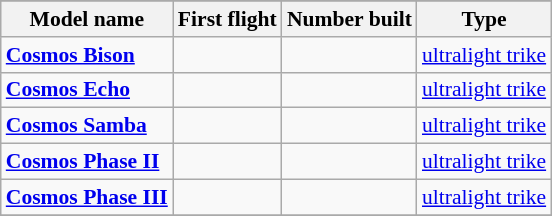<table class="wikitable" align=center style="font-size:90%;">
<tr>
</tr>
<tr style="background:#efefef;">
<th>Model name</th>
<th>First flight</th>
<th>Number built</th>
<th>Type</th>
</tr>
<tr>
<td align=left><strong><a href='#'>Cosmos Bison</a></strong></td>
<td align=center></td>
<td align=center></td>
<td align=left><a href='#'>ultralight trike</a></td>
</tr>
<tr>
<td align=left><strong><a href='#'>Cosmos Echo</a></strong></td>
<td align=center></td>
<td align=center></td>
<td align=left><a href='#'>ultralight trike</a></td>
</tr>
<tr>
<td align=left><strong><a href='#'>Cosmos Samba</a></strong></td>
<td align=center></td>
<td align=center></td>
<td align=left><a href='#'>ultralight trike</a></td>
</tr>
<tr>
<td align=left><strong><a href='#'>Cosmos Phase II</a></strong></td>
<td align=center></td>
<td align=center></td>
<td align=left><a href='#'>ultralight trike</a></td>
</tr>
<tr>
<td align=left><strong><a href='#'>Cosmos Phase III</a></strong></td>
<td align=center></td>
<td align=center></td>
<td align=left><a href='#'>ultralight trike</a></td>
</tr>
<tr>
</tr>
</table>
